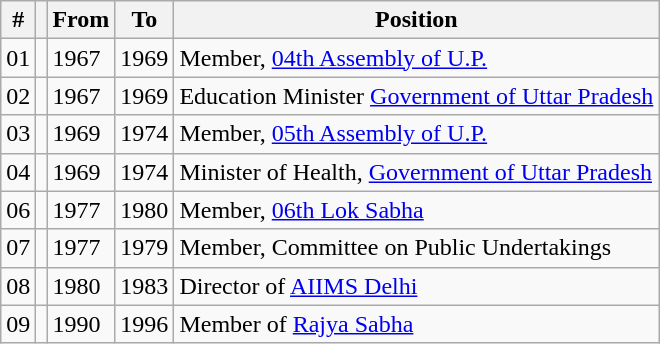<table class="wikitable sortable">
<tr>
<th>#</th>
<th></th>
<th>From</th>
<th>To</th>
<th>Position</th>
</tr>
<tr>
<td>01</td>
<td></td>
<td>1967</td>
<td>1969</td>
<td>Member, <a href='#'>04th Assembly of U.P.</a></td>
</tr>
<tr>
<td>02</td>
<td></td>
<td>1967</td>
<td>1969</td>
<td>Education Minister <a href='#'>Government of Uttar Pradesh</a></td>
</tr>
<tr>
<td>03</td>
<td></td>
<td>1969</td>
<td>1974</td>
<td>Member, <a href='#'>05th Assembly of U.P.</a></td>
</tr>
<tr>
<td>04</td>
<td></td>
<td>1969</td>
<td>1974</td>
<td>Minister of Health, <a href='#'>Government of Uttar Pradesh</a></td>
</tr>
<tr>
<td>06</td>
<td></td>
<td>1977</td>
<td>1980</td>
<td>Member, <a href='#'>06th Lok Sabha</a></td>
</tr>
<tr>
<td>07</td>
<td></td>
<td>1977</td>
<td>1979</td>
<td>Member, Committee on Public Undertakings</td>
</tr>
<tr>
<td>08</td>
<td></td>
<td>1980</td>
<td>1983</td>
<td>Director of <a href='#'>AIIMS Delhi</a></td>
</tr>
<tr>
<td>09</td>
<td></td>
<td>1990</td>
<td>1996</td>
<td>Member of <a href='#'>Rajya Sabha</a></td>
</tr>
</table>
